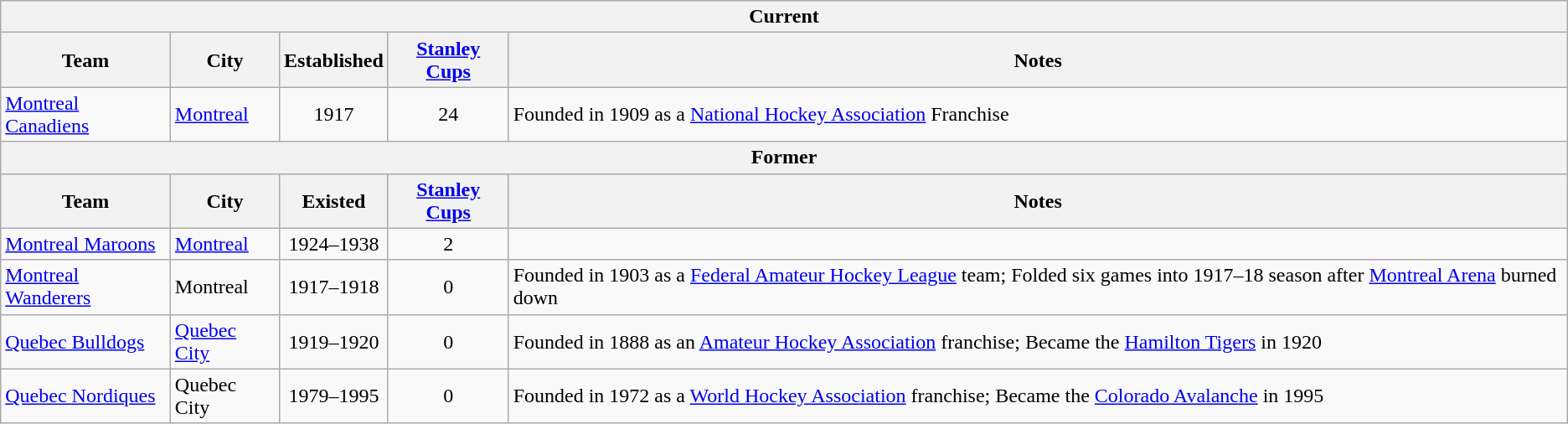<table class="wikitable">
<tr>
<th colspan=5>Current</th>
</tr>
<tr>
<th>Team</th>
<th>City</th>
<th>Established</th>
<th><a href='#'>Stanley Cups</a></th>
<th>Notes</th>
</tr>
<tr>
<td><a href='#'>Montreal Canadiens</a></td>
<td><a href='#'>Montreal</a></td>
<td align=center>1917</td>
<td align=center>24</td>
<td>Founded in 1909 as a <a href='#'>National Hockey Association</a> Franchise</td>
</tr>
<tr>
<th colspan=5>Former</th>
</tr>
<tr>
<th>Team</th>
<th>City</th>
<th>Existed</th>
<th><a href='#'>Stanley Cups</a></th>
<th>Notes</th>
</tr>
<tr>
<td><a href='#'>Montreal Maroons</a></td>
<td><a href='#'>Montreal</a></td>
<td align=center>1924–1938</td>
<td align=center>2</td>
<td></td>
</tr>
<tr>
<td><a href='#'>Montreal Wanderers</a></td>
<td>Montreal</td>
<td align=center>1917–1918</td>
<td align=center>0</td>
<td>Founded in 1903 as a <a href='#'>Federal Amateur Hockey League</a> team; Folded six games into 1917–18 season after <a href='#'>Montreal Arena</a> burned down</td>
</tr>
<tr>
<td><a href='#'>Quebec Bulldogs</a></td>
<td><a href='#'>Quebec City</a></td>
<td align=center>1919–1920</td>
<td align=center>0</td>
<td>Founded in 1888 as an <a href='#'>Amateur Hockey Association</a> franchise; Became the <a href='#'>Hamilton Tigers</a> in 1920</td>
</tr>
<tr>
<td><a href='#'>Quebec Nordiques</a></td>
<td>Quebec City</td>
<td align=center>1979–1995</td>
<td align=center>0</td>
<td>Founded in 1972 as a <a href='#'>World Hockey Association</a> franchise; Became the <a href='#'>Colorado Avalanche</a> in 1995</td>
</tr>
</table>
